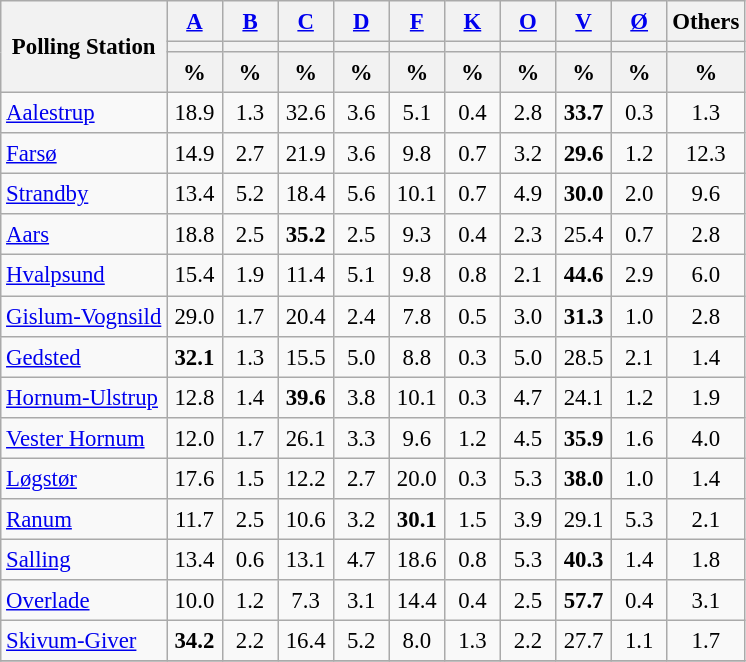<table class="wikitable sortable" style="text-align:right; font-size:95%; line-height:20px;">
<tr>
<th rowspan="3">Polling Station</th>
<th width=30px class=unsortable><a href='#'>A</a></th>
<th width=30px class=unsortable><a href='#'>B</a></th>
<th width=30px class=unsortable><a href='#'>C</a></th>
<th width=30px class=unsortable><a href='#'>D</a></th>
<th width=30px class=unsortable><a href='#'>F</a></th>
<th width=30px class=unsortable><a href='#'>K</a></th>
<th width=30px class=unsortable><a href='#'>O</a></th>
<th width=30px class=unsortable><a href='#'>V</a></th>
<th width=30px class=unsortable><a href='#'>Ø</a></th>
<th width=30px class=unsortable>Others</th>
</tr>
<tr>
<th style=background:></th>
<th style=background:></th>
<th style=background:></th>
<th style=background:></th>
<th style=background:></th>
<th style=background:></th>
<th style=background:></th>
<th style=background:></th>
<th style=background:></th>
<th style=background:></th>
</tr>
<tr>
<th align=center data-sort-type=number>%</th>
<th align=center data-sort-type=number>%</th>
<th align=center data-sort-type=number>%</th>
<th align=center data-sort-type=number>%</th>
<th align=center data-sort-type=number>%</th>
<th align=center data-sort-type=number>%</th>
<th align=center data-sort-type=number>%</th>
<th align=center data-sort-type=number>%</th>
<th align=center data-sort-type=number>%</th>
<th align=center data-sort-type=number>%</th>
</tr>
<tr>
<td align=left><a href='#'>Aalestrup</a></td>
<td align=center>18.9</td>
<td align=center>1.3</td>
<td align=center>32.6</td>
<td align=center>3.6</td>
<td align=center>5.1</td>
<td align=center>0.4</td>
<td align=center>2.8</td>
<td align=center ><strong>33.7</strong></td>
<td align=center>0.3</td>
<td align=center>1.3</td>
</tr>
<tr>
<td align=left><a href='#'>Farsø</a></td>
<td align=center>14.9</td>
<td align=center>2.7</td>
<td align=center>21.9</td>
<td align=center>3.6</td>
<td align=center>9.8</td>
<td align=center>0.7</td>
<td align=center>3.2</td>
<td align=center ><strong>29.6</strong></td>
<td align=center>1.2</td>
<td align=center>12.3</td>
</tr>
<tr>
<td align=left><a href='#'>Strandby</a></td>
<td align=center>13.4</td>
<td align=center>5.2</td>
<td align=center>18.4</td>
<td align=center>5.6</td>
<td align=center>10.1</td>
<td align=center>0.7</td>
<td align=center>4.9</td>
<td align=center ><strong>30.0</strong></td>
<td align=center>2.0</td>
<td align=center>9.6</td>
</tr>
<tr>
<td align=left><a href='#'>Aars</a></td>
<td align=center>18.8</td>
<td align=center>2.5</td>
<td align=center ><strong>35.2</strong></td>
<td align=center>2.5</td>
<td align=center>9.3</td>
<td align=center>0.4</td>
<td align=center>2.3</td>
<td align=center>25.4</td>
<td align=center>0.7</td>
<td align=center>2.8</td>
</tr>
<tr>
<td align=left><a href='#'>Hvalpsund</a></td>
<td align=center>15.4</td>
<td align=center>1.9</td>
<td align=center>11.4</td>
<td align=center>5.1</td>
<td align=center>9.8</td>
<td align=center>0.8</td>
<td align=center>2.1</td>
<td align=center ><strong>44.6</strong></td>
<td align=center>2.9</td>
<td align=center>6.0</td>
</tr>
<tr>
<td align=left><a href='#'>Gislum-Vognsild</a></td>
<td align=center>29.0</td>
<td align=center>1.7</td>
<td align=center>20.4</td>
<td align=center>2.4</td>
<td align=center>7.8</td>
<td align=center>0.5</td>
<td align=center>3.0</td>
<td align=center ><strong>31.3</strong></td>
<td align=center>1.0</td>
<td align=center>2.8</td>
</tr>
<tr>
<td align=left><a href='#'>Gedsted</a></td>
<td align=center ><strong>32.1</strong></td>
<td align=center>1.3</td>
<td align=center>15.5</td>
<td align=center>5.0</td>
<td align=center>8.8</td>
<td align=center>0.3</td>
<td align=center>5.0</td>
<td align=center>28.5</td>
<td align=center>2.1</td>
<td align=center>1.4</td>
</tr>
<tr>
<td align=left><a href='#'>Hornum-Ulstrup</a></td>
<td align=center>12.8</td>
<td align=center>1.4</td>
<td align=center ><strong>39.6</strong></td>
<td align=center>3.8</td>
<td align=center>10.1</td>
<td align=center>0.3</td>
<td align=center>4.7</td>
<td align=center>24.1</td>
<td align=center>1.2</td>
<td align=center>1.9</td>
</tr>
<tr>
<td align=left><a href='#'>Vester Hornum</a></td>
<td align=center>12.0</td>
<td align=center>1.7</td>
<td align=center>26.1</td>
<td align=center>3.3</td>
<td align=center>9.6</td>
<td align=center>1.2</td>
<td align=center>4.5</td>
<td align=center ><strong>35.9</strong></td>
<td align=center>1.6</td>
<td align=center>4.0</td>
</tr>
<tr>
<td align=left><a href='#'>Løgstør</a></td>
<td align=center>17.6</td>
<td align=center>1.5</td>
<td align=center>12.2</td>
<td align=center>2.7</td>
<td align=center>20.0</td>
<td align=center>0.3</td>
<td align=center>5.3</td>
<td align=center ><strong>38.0</strong></td>
<td align=center>1.0</td>
<td align=center>1.4</td>
</tr>
<tr>
<td align=left><a href='#'>Ranum</a></td>
<td align=center>11.7</td>
<td align=center>2.5</td>
<td align=center>10.6</td>
<td align=center>3.2</td>
<td align=center ><strong>30.1</strong></td>
<td align=center>1.5</td>
<td align=center>3.9</td>
<td align=center>29.1</td>
<td align=center>5.3</td>
<td align=center>2.1</td>
</tr>
<tr>
<td align=left><a href='#'>Salling</a></td>
<td align=center>13.4</td>
<td align=center>0.6</td>
<td align=center>13.1</td>
<td align=center>4.7</td>
<td align=center>18.6</td>
<td align=center>0.8</td>
<td align=center>5.3</td>
<td align=center ><strong>40.3</strong></td>
<td align=center>1.4</td>
<td align=center>1.8</td>
</tr>
<tr>
<td align=left><a href='#'>Overlade</a></td>
<td align=center>10.0</td>
<td align=center>1.2</td>
<td align=center>7.3</td>
<td align=center>3.1</td>
<td align=center>14.4</td>
<td align=center>0.4</td>
<td align=center>2.5</td>
<td align=center ><strong>57.7</strong></td>
<td align=center>0.4</td>
<td align=center>3.1</td>
</tr>
<tr>
<td align=left><a href='#'>Skivum-Giver</a></td>
<td align=center ><strong>34.2</strong></td>
<td align=center>2.2</td>
<td align=center>16.4</td>
<td align=center>5.2</td>
<td align=center>8.0</td>
<td align=center>1.3</td>
<td align=center>2.2</td>
<td align=center>27.7</td>
<td align=center>1.1</td>
<td align=center>1.7</td>
</tr>
<tr>
</tr>
</table>
